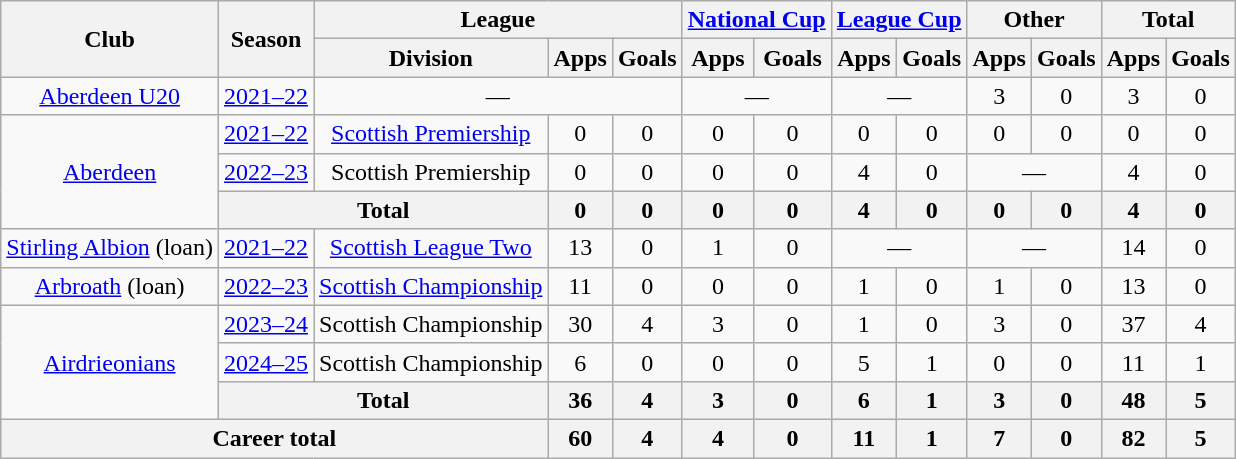<table class="wikitable" style="text-align:center">
<tr>
<th rowspan="2">Club</th>
<th rowspan="2">Season</th>
<th colspan="3">League</th>
<th colspan="2"><a href='#'>National Cup</a></th>
<th colspan="2"><a href='#'>League Cup</a></th>
<th colspan="2">Other</th>
<th colspan="2">Total</th>
</tr>
<tr>
<th>Division</th>
<th>Apps</th>
<th>Goals</th>
<th>Apps</th>
<th>Goals</th>
<th>Apps</th>
<th>Goals</th>
<th>Apps</th>
<th>Goals</th>
<th>Apps</th>
<th>Goals</th>
</tr>
<tr>
<td><a href='#'>Aberdeen U20</a></td>
<td><a href='#'>2021–22</a></td>
<td colspan="3">—</td>
<td colspan="2">—</td>
<td colspan="2">—</td>
<td>3</td>
<td>0</td>
<td>3</td>
<td>0</td>
</tr>
<tr>
<td rowspan="3"><a href='#'>Aberdeen</a></td>
<td><a href='#'>2021–22</a></td>
<td><a href='#'>Scottish Premiership</a></td>
<td>0</td>
<td>0</td>
<td>0</td>
<td>0</td>
<td>0</td>
<td>0</td>
<td>0</td>
<td>0</td>
<td>0</td>
<td>0</td>
</tr>
<tr>
<td><a href='#'>2022–23</a></td>
<td>Scottish Premiership</td>
<td>0</td>
<td>0</td>
<td>0</td>
<td>0</td>
<td>4</td>
<td>0</td>
<td colspan="2">—</td>
<td>4</td>
<td>0</td>
</tr>
<tr>
<th colspan="2">Total</th>
<th>0</th>
<th>0</th>
<th>0</th>
<th>0</th>
<th>4</th>
<th>0</th>
<th>0</th>
<th>0</th>
<th>4</th>
<th>0</th>
</tr>
<tr>
<td><a href='#'>Stirling Albion</a> (loan)</td>
<td><a href='#'>2021–22</a></td>
<td><a href='#'>Scottish League Two</a></td>
<td>13</td>
<td>0</td>
<td>1</td>
<td>0</td>
<td colspan="2">—</td>
<td colspan="2">—</td>
<td>14</td>
<td>0</td>
</tr>
<tr>
<td><a href='#'>Arbroath</a> (loan)</td>
<td><a href='#'>2022–23</a></td>
<td><a href='#'>Scottish Championship</a></td>
<td>11</td>
<td>0</td>
<td>0</td>
<td>0</td>
<td>1</td>
<td>0</td>
<td>1</td>
<td>0</td>
<td>13</td>
<td>0</td>
</tr>
<tr>
<td rowspan="3"><a href='#'>Airdrieonians</a></td>
<td><a href='#'>2023–24</a></td>
<td>Scottish Championship</td>
<td>30</td>
<td>4</td>
<td>3</td>
<td>0</td>
<td>1</td>
<td>0</td>
<td>3</td>
<td>0</td>
<td>37</td>
<td>4</td>
</tr>
<tr>
<td><a href='#'>2024–25</a></td>
<td>Scottish Championship</td>
<td>6</td>
<td>0</td>
<td>0</td>
<td>0</td>
<td>5</td>
<td>1</td>
<td>0</td>
<td>0</td>
<td>11</td>
<td>1</td>
</tr>
<tr>
<th colspan="2">Total</th>
<th>36</th>
<th>4</th>
<th>3</th>
<th>0</th>
<th>6</th>
<th>1</th>
<th>3</th>
<th>0</th>
<th>48</th>
<th>5</th>
</tr>
<tr>
<th colspan=3>Career total</th>
<th>60</th>
<th>4</th>
<th>4</th>
<th>0</th>
<th>11</th>
<th>1</th>
<th>7</th>
<th>0</th>
<th>82</th>
<th>5</th>
</tr>
</table>
